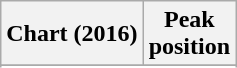<table class="wikitable sortable plainrowheaders" style="text-align:center">
<tr>
<th scope="col">Chart (2016)</th>
<th scope="col">Peak<br>position</th>
</tr>
<tr>
</tr>
<tr>
</tr>
<tr>
</tr>
<tr>
</tr>
<tr>
</tr>
</table>
